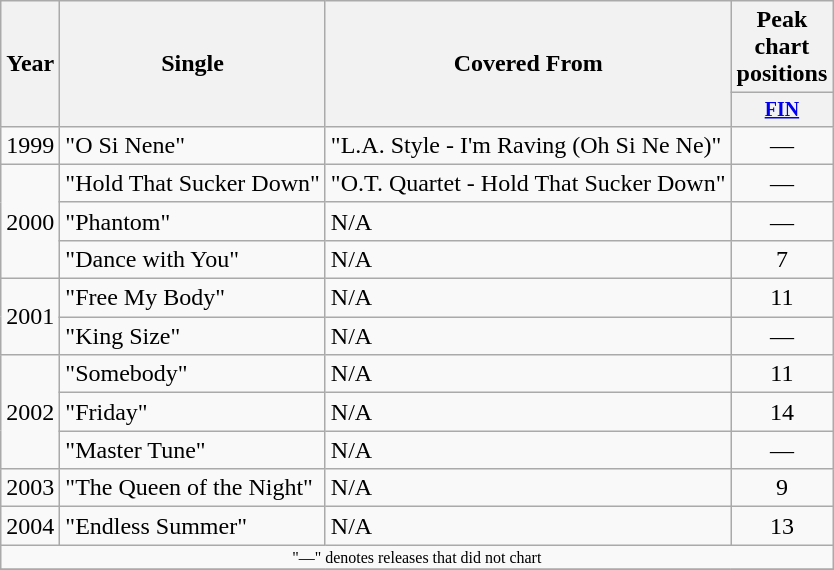<table class="wikitable" style="text-align:center;">
<tr>
<th rowspan="2">Year</th>
<th rowspan="2">Single</th>
<th rowspan="2">Covered From</th>
<th colspan="1">Peak chart positions</th>
</tr>
<tr style="font-size:smaller;">
<th width="35"><a href='#'>FIN</a><br></th>
</tr>
<tr>
<td>1999</td>
<td align="left">"O Si Nene"</td>
<td align="left">"L.A. Style - I'm Raving (Oh Si Ne Ne)"</td>
<td>—</td>
</tr>
<tr>
<td rowspan="3">2000</td>
<td align="left">"Hold That Sucker Down"</td>
<td align="left">"O.T. Quartet - Hold That Sucker Down"</td>
<td>—</td>
</tr>
<tr>
<td align="left">"Phantom"</td>
<td align="left">N/A</td>
<td>—</td>
</tr>
<tr>
<td align="left">"Dance with You"</td>
<td align="left">N/A</td>
<td>7</td>
</tr>
<tr>
<td rowspan="2">2001</td>
<td align="left">"Free My Body"</td>
<td align="left">N/A</td>
<td>11</td>
</tr>
<tr>
<td align="left">"King Size"</td>
<td align="left">N/A</td>
<td>—</td>
</tr>
<tr>
<td rowspan="3">2002</td>
<td align="left">"Somebody"</td>
<td align="left">N/A</td>
<td>11</td>
</tr>
<tr>
<td align="left">"Friday"</td>
<td align="left">N/A</td>
<td>14</td>
</tr>
<tr>
<td align="left">"Master Tune"</td>
<td align="left">N/A</td>
<td>—</td>
</tr>
<tr>
<td>2003</td>
<td align="left">"The Queen of the Night"</td>
<td align="left">N/A</td>
<td>9</td>
</tr>
<tr>
<td>2004</td>
<td align="left">"Endless Summer"</td>
<td align="left">N/A</td>
<td>13</td>
</tr>
<tr>
<td colspan="15" style="font-size:8pt">"—" denotes releases that did not chart</td>
</tr>
<tr>
</tr>
</table>
